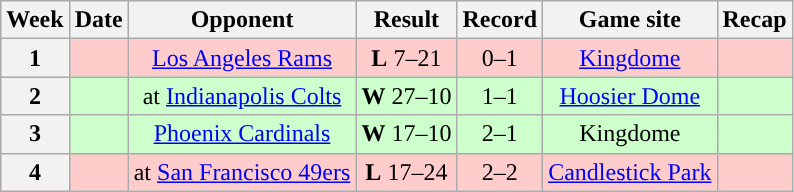<table class="wikitable" style="text-align:center">
<tr>
<th>Week</th>
<th>Date</th>
<th>Opponent</th>
<th>Result</th>
<th>Record</th>
<th>Game site</th>
<th>Recap</th>
</tr>
<tr style="background:#fcc">
<th>1</th>
<td></td>
<td><a href='#'>Los Angeles Rams</a></td>
<td><strong>L</strong> 7–21</td>
<td>0–1</td>
<td><a href='#'>Kingdome</a></td>
<td></td>
</tr>
<tr style="background:#cfc">
<th>2</th>
<td></td>
<td>at <a href='#'>Indianapolis Colts</a></td>
<td><strong>W</strong> 27–10</td>
<td>1–1</td>
<td><a href='#'>Hoosier Dome</a></td>
<td></td>
</tr>
<tr style="background:#cfc">
<th>3</th>
<td></td>
<td><a href='#'>Phoenix Cardinals</a></td>
<td><strong>W</strong> 17–10</td>
<td>2–1</td>
<td>Kingdome</td>
<td></td>
</tr>
<tr style="background:#fcc">
<th>4</th>
<td></td>
<td>at <a href='#'>San Francisco 49ers</a></td>
<td><strong>L</strong> 17–24</td>
<td>2–2</td>
<td><a href='#'>Candlestick Park</a></td>
<td></td>
</tr>
</table>
